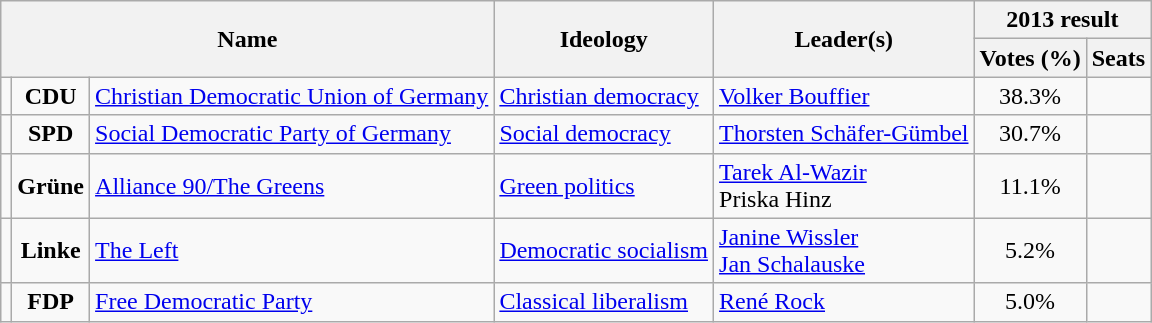<table class="wikitable">
<tr>
<th rowspan=2 colspan=3>Name</th>
<th rowspan=2>Ideology</th>
<th rowspan=2>Leader(s)</th>
<th colspan=2>2013 result</th>
</tr>
<tr>
<th>Votes (%)</th>
<th>Seats</th>
</tr>
<tr>
<td bgcolor=></td>
<td align=center><strong>CDU</strong></td>
<td><a href='#'>Christian Democratic Union of Germany</a><br></td>
<td><a href='#'>Christian democracy</a></td>
<td><a href='#'>Volker Bouffier</a></td>
<td align=center>38.3%</td>
<td></td>
</tr>
<tr>
<td bgcolor=></td>
<td align=center><strong>SPD</strong></td>
<td><a href='#'>Social Democratic Party of Germany</a><br></td>
<td><a href='#'>Social democracy</a></td>
<td><a href='#'>Thorsten Schäfer-Gümbel</a></td>
<td align=center>30.7%</td>
<td></td>
</tr>
<tr>
<td bgcolor=></td>
<td align=center><strong>Grüne</strong></td>
<td><a href='#'>Alliance 90/The Greens</a><br></td>
<td><a href='#'>Green politics</a></td>
<td><a href='#'>Tarek Al-Wazir</a><br>Priska Hinz</td>
<td align=center>11.1%</td>
<td></td>
</tr>
<tr>
<td bgcolor=></td>
<td align=center><strong>Linke</strong></td>
<td><a href='#'>The Left</a><br></td>
<td><a href='#'>Democratic socialism</a></td>
<td><a href='#'>Janine Wissler</a><br><a href='#'>Jan Schalauske</a></td>
<td align=center>5.2%</td>
<td></td>
</tr>
<tr>
<td bgcolor=></td>
<td align=center><strong>FDP</strong></td>
<td><a href='#'>Free Democratic Party</a><br></td>
<td><a href='#'>Classical liberalism</a></td>
<td><a href='#'>René Rock</a></td>
<td align=center>5.0%</td>
<td></td>
</tr>
</table>
